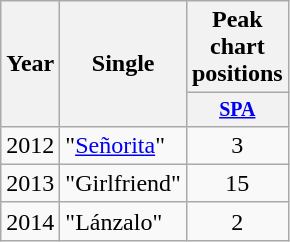<table class="wikitable" style="text-align:center;">
<tr>
<th rowspan="2">Year</th>
<th rowspan="2">Single</th>
<th colspan="1">Peak chart positions</th>
</tr>
<tr style="font-size:smaller;">
<th style="width:45px;"><a href='#'>SPA</a></th>
</tr>
<tr>
<td rowspan="1">2012</td>
<td style="text-align:left;">"<a href='#'>Señorita</a>"</td>
<td>3</td>
</tr>
<tr>
<td rowspan="1">2013</td>
<td style="text-align:left;">"Girlfriend"</td>
<td>15</td>
</tr>
<tr>
<td rowspan="1">2014</td>
<td style="text-align:left;">"Lánzalo"</td>
<td>2</td>
</tr>
</table>
